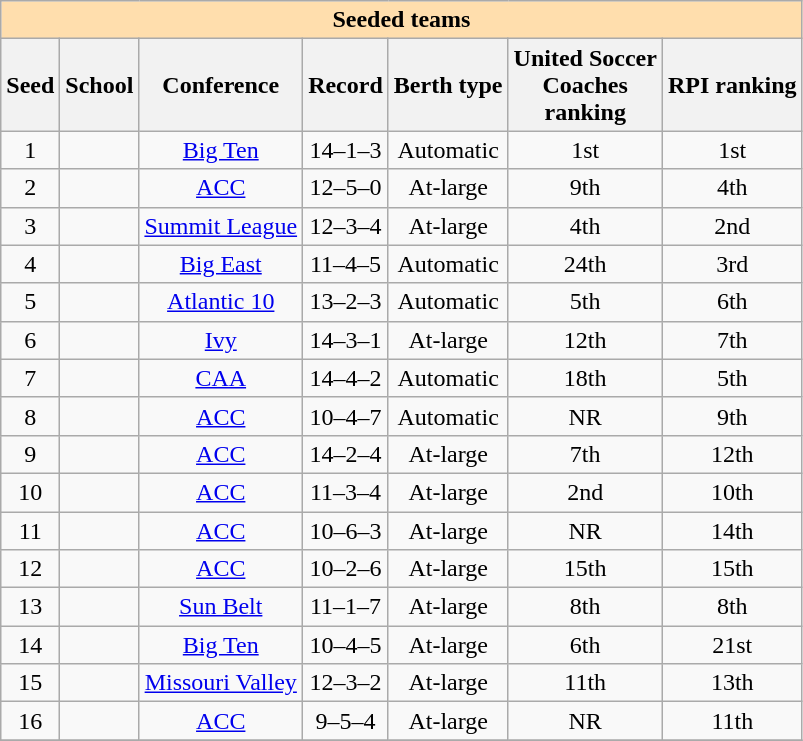<table class="wikitable" style="text-align: center;">
<tr>
<th colspan="7" style="background:#ffdead;">Seeded teams</th>
</tr>
<tr>
<th>Seed</th>
<th>School</th>
<th>Conference</th>
<th>Record</th>
<th>Berth type</th>
<th>United Soccer<br>Coaches<br>ranking</th>
<th>RPI ranking</th>
</tr>
<tr>
<td>1</td>
<td style=><a href='#'></a></td>
<td><a href='#'>Big Ten</a></td>
<td>14–1–3</td>
<td>Automatic</td>
<td>1st</td>
<td>1st</td>
</tr>
<tr>
<td>2</td>
<td style=><a href='#'></a></td>
<td><a href='#'>ACC</a></td>
<td>12–5–0</td>
<td>At-large</td>
<td>9th</td>
<td>4th</td>
</tr>
<tr>
<td>3</td>
<td style=><a href='#'></a></td>
<td><a href='#'>Summit League</a></td>
<td>12–3–4</td>
<td>At-large</td>
<td>4th</td>
<td>2nd</td>
</tr>
<tr>
<td>4</td>
<td style=><a href='#'></a></td>
<td><a href='#'>Big East</a></td>
<td>11–4–5</td>
<td>Automatic</td>
<td>24th</td>
<td>3rd</td>
</tr>
<tr>
<td>5</td>
<td style=><a href='#'></a></td>
<td><a href='#'>Atlantic 10</a></td>
<td>13–2–3</td>
<td>Automatic</td>
<td>5th</td>
<td>6th</td>
</tr>
<tr>
<td>6</td>
<td style=><a href='#'></a></td>
<td><a href='#'>Ivy</a></td>
<td>14–3–1</td>
<td>At-large</td>
<td>12th</td>
<td>7th</td>
</tr>
<tr>
<td>7</td>
<td style=><a href='#'></a></td>
<td><a href='#'>CAA</a></td>
<td>14–4–2</td>
<td>Automatic</td>
<td>18th</td>
<td>5th</td>
</tr>
<tr>
<td>8</td>
<td style=><a href='#'></a></td>
<td><a href='#'>ACC</a></td>
<td>10–4–7</td>
<td>Automatic</td>
<td>NR</td>
<td>9th</td>
</tr>
<tr>
<td>9</td>
<td style=><a href='#'></a></td>
<td><a href='#'>ACC</a></td>
<td>14–2–4</td>
<td>At-large</td>
<td>7th</td>
<td>12th</td>
</tr>
<tr>
<td>10</td>
<td style=><a href='#'></a></td>
<td><a href='#'>ACC</a></td>
<td>11–3–4</td>
<td>At-large</td>
<td>2nd</td>
<td>10th</td>
</tr>
<tr>
<td>11</td>
<td style=><a href='#'></a></td>
<td><a href='#'>ACC</a></td>
<td>10–6–3</td>
<td>At-large</td>
<td>NR</td>
<td>14th</td>
</tr>
<tr>
<td>12</td>
<td style=><a href='#'></a></td>
<td><a href='#'>ACC</a></td>
<td>10–2–6</td>
<td>At-large</td>
<td>15th</td>
<td>15th</td>
</tr>
<tr>
<td>13</td>
<td style=><a href='#'></a></td>
<td><a href='#'>Sun Belt</a></td>
<td>11–1–7</td>
<td>At-large</td>
<td>8th</td>
<td>8th</td>
</tr>
<tr>
<td>14</td>
<td style=><a href='#'></a></td>
<td><a href='#'>Big Ten</a></td>
<td>10–4–5</td>
<td>At-large</td>
<td>6th</td>
<td>21st</td>
</tr>
<tr>
<td>15</td>
<td style=><a href='#'></a></td>
<td><a href='#'>Missouri Valley</a></td>
<td>12–3–2</td>
<td>At-large</td>
<td>11th</td>
<td>13th</td>
</tr>
<tr>
<td>16</td>
<td style=><a href='#'></a></td>
<td><a href='#'>ACC</a></td>
<td>9–5–4</td>
<td>At-large</td>
<td>NR</td>
<td>11th</td>
</tr>
<tr>
</tr>
</table>
